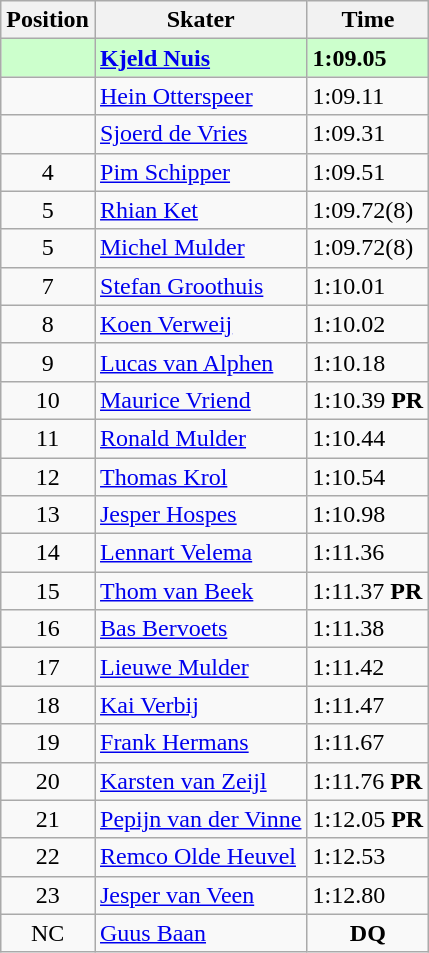<table class="wikitable">
<tr>
<th>Position</th>
<th>Skater</th>
<th>Time</th>
</tr>
<tr bgcolor=ccffcc>
<td align="center"></td>
<td><strong><a href='#'>Kjeld Nuis</a></strong></td>
<td><strong>1:09.05</strong></td>
</tr>
<tr>
<td align="center"></td>
<td><a href='#'>Hein Otterspeer</a></td>
<td>1:09.11</td>
</tr>
<tr>
<td align="center"></td>
<td><a href='#'>Sjoerd de Vries</a></td>
<td>1:09.31</td>
</tr>
<tr>
<td align="center">4</td>
<td><a href='#'>Pim Schipper</a></td>
<td>1:09.51</td>
</tr>
<tr>
<td align="center">5</td>
<td><a href='#'>Rhian Ket</a></td>
<td>1:09.72(8)</td>
</tr>
<tr>
<td align="center">5</td>
<td><a href='#'>Michel Mulder</a></td>
<td>1:09.72(8)</td>
</tr>
<tr>
<td align="center">7</td>
<td><a href='#'>Stefan Groothuis</a></td>
<td>1:10.01</td>
</tr>
<tr>
<td align="center">8</td>
<td><a href='#'>Koen Verweij</a></td>
<td>1:10.02</td>
</tr>
<tr>
<td align="center">9</td>
<td><a href='#'>Lucas van Alphen</a></td>
<td>1:10.18</td>
</tr>
<tr>
<td align="center">10</td>
<td><a href='#'>Maurice Vriend</a></td>
<td>1:10.39 <strong>PR</strong></td>
</tr>
<tr>
<td align="center">11</td>
<td><a href='#'>Ronald Mulder</a></td>
<td>1:10.44</td>
</tr>
<tr>
<td align="center">12</td>
<td><a href='#'>Thomas Krol</a></td>
<td>1:10.54</td>
</tr>
<tr>
<td align="center">13</td>
<td><a href='#'>Jesper Hospes</a></td>
<td>1:10.98</td>
</tr>
<tr>
<td align="center">14</td>
<td><a href='#'>Lennart Velema</a></td>
<td>1:11.36</td>
</tr>
<tr>
<td align="center">15</td>
<td><a href='#'>Thom van Beek</a></td>
<td>1:11.37 <strong>PR</strong></td>
</tr>
<tr>
<td align="center">16</td>
<td><a href='#'>Bas Bervoets</a></td>
<td>1:11.38</td>
</tr>
<tr>
<td align="center">17</td>
<td><a href='#'>Lieuwe Mulder</a></td>
<td>1:11.42</td>
</tr>
<tr>
<td align="center">18</td>
<td><a href='#'>Kai Verbij</a></td>
<td>1:11.47</td>
</tr>
<tr>
<td align="center">19</td>
<td><a href='#'>Frank Hermans</a></td>
<td>1:11.67</td>
</tr>
<tr>
<td align="center">20</td>
<td><a href='#'>Karsten van Zeijl</a></td>
<td>1:11.76 <strong>PR</strong></td>
</tr>
<tr>
<td align="center">21</td>
<td><a href='#'>Pepijn van der Vinne</a></td>
<td>1:12.05 <strong>PR</strong></td>
</tr>
<tr>
<td align="center">22</td>
<td><a href='#'>Remco Olde Heuvel</a></td>
<td>1:12.53</td>
</tr>
<tr>
<td align="center">23</td>
<td><a href='#'>Jesper van Veen</a></td>
<td>1:12.80</td>
</tr>
<tr>
<td align="center">NC</td>
<td><a href='#'>Guus Baan</a></td>
<td align="center"><strong>DQ</strong></td>
</tr>
</table>
